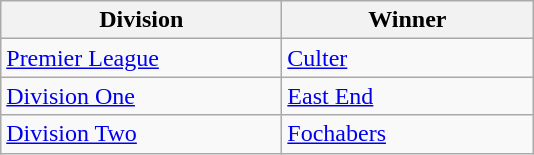<table class="wikitable">
<tr>
<th width=180>Division</th>
<th width=160>Winner</th>
</tr>
<tr>
<td><a href='#'>Premier League</a></td>
<td><a href='#'>Culter</a></td>
</tr>
<tr>
<td><a href='#'>Division One</a></td>
<td><a href='#'>East End</a></td>
</tr>
<tr>
<td><a href='#'>Division Two</a></td>
<td><a href='#'>Fochabers</a></td>
</tr>
</table>
